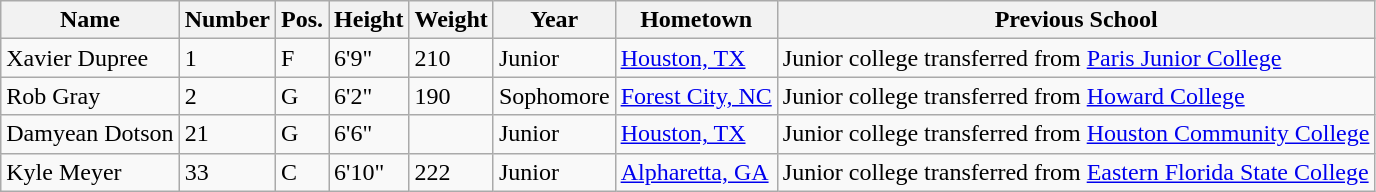<table class="wikitable sortable" border="1">
<tr>
<th>Name</th>
<th>Number</th>
<th>Pos.</th>
<th>Height</th>
<th>Weight</th>
<th>Year</th>
<th>Hometown</th>
<th class="unsortable">Previous School</th>
</tr>
<tr>
<td>Xavier Dupree</td>
<td>1</td>
<td>F</td>
<td>6'9"</td>
<td>210</td>
<td>Junior</td>
<td><a href='#'>Houston, TX</a></td>
<td>Junior college transferred from <a href='#'>Paris Junior College</a></td>
</tr>
<tr>
<td>Rob Gray</td>
<td>2</td>
<td>G</td>
<td>6'2"</td>
<td>190</td>
<td>Sophomore</td>
<td><a href='#'>Forest City, NC</a></td>
<td>Junior college transferred from <a href='#'>Howard College</a></td>
</tr>
<tr>
<td>Damyean Dotson</td>
<td>21</td>
<td>G</td>
<td>6'6"</td>
<td></td>
<td>Junior</td>
<td><a href='#'>Houston, TX</a></td>
<td>Junior college transferred from <a href='#'>Houston Community College</a></td>
</tr>
<tr>
<td>Kyle Meyer</td>
<td>33</td>
<td>C</td>
<td>6'10"</td>
<td>222</td>
<td>Junior</td>
<td><a href='#'>Alpharetta, GA</a></td>
<td>Junior college transferred from <a href='#'>Eastern Florida State College</a></td>
</tr>
</table>
